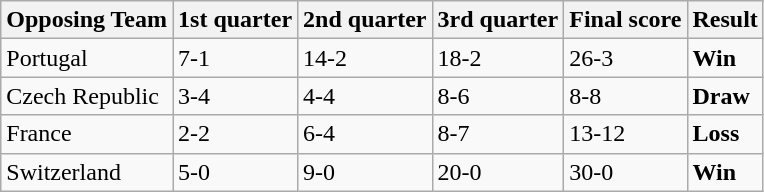<table class="wikitable">
<tr>
<th>Opposing Team</th>
<th>1st quarter</th>
<th>2nd quarter</th>
<th>3rd quarter</th>
<th>Final score</th>
<th>Result</th>
</tr>
<tr>
<td>Portugal</td>
<td>7-1</td>
<td>14-2</td>
<td>18-2</td>
<td>26-3</td>
<td><span><strong>Win</strong></span></td>
</tr>
<tr>
<td>Czech Republic</td>
<td>3-4</td>
<td>4-4</td>
<td>8-6</td>
<td>8-8</td>
<td><strong>Draw</strong></td>
</tr>
<tr>
<td>France</td>
<td>2-2</td>
<td>6-4</td>
<td>8-7</td>
<td>13-12</td>
<td><span><strong>Loss</strong></span></td>
</tr>
<tr>
<td>Switzerland</td>
<td>5-0</td>
<td>9-0</td>
<td>20-0</td>
<td>30-0</td>
<td><span><strong>Win</strong></span></td>
</tr>
</table>
